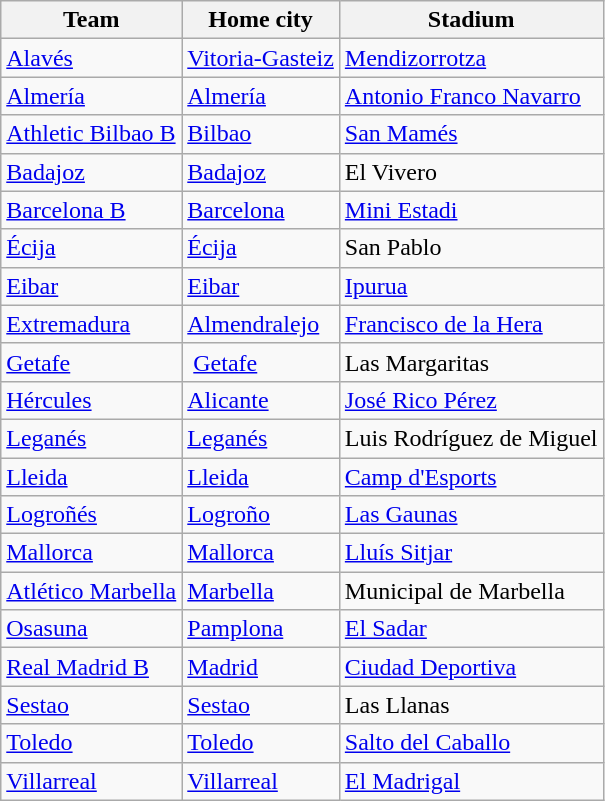<table class="wikitable sortable">
<tr>
<th>Team</th>
<th>Home city</th>
<th>Stadium</th>
</tr>
<tr>
<td><a href='#'>Alavés</a></td>
<td><a href='#'>Vitoria-Gasteiz</a></td>
<td><a href='#'>Mendizorrotza</a></td>
</tr>
<tr>
<td><a href='#'>Almería</a></td>
<td><a href='#'>Almería</a></td>
<td><a href='#'>Antonio Franco Navarro</a></td>
</tr>
<tr>
<td><a href='#'>Athletic Bilbao B</a></td>
<td><a href='#'>Bilbao</a></td>
<td><a href='#'>San Mamés</a></td>
</tr>
<tr>
<td><a href='#'>Badajoz</a></td>
<td><a href='#'>Badajoz</a></td>
<td>El Vivero</td>
</tr>
<tr>
<td><a href='#'>Barcelona B</a></td>
<td><a href='#'>Barcelona</a></td>
<td><a href='#'>Mini Estadi</a></td>
</tr>
<tr>
<td><a href='#'>Écija</a></td>
<td><a href='#'>Écija</a></td>
<td>San Pablo</td>
</tr>
<tr>
<td><a href='#'>Eibar</a></td>
<td><a href='#'>Eibar</a></td>
<td><a href='#'>Ipurua</a></td>
</tr>
<tr>
<td><a href='#'>Extremadura</a></td>
<td><a href='#'>Almendralejo</a></td>
<td><a href='#'>Francisco de la Hera</a></td>
</tr>
<tr>
<td><a href='#'>Getafe</a></td>
<td> <a href='#'>Getafe</a></td>
<td>Las Margaritas</td>
</tr>
<tr>
<td><a href='#'>Hércules</a></td>
<td><a href='#'>Alicante</a></td>
<td><a href='#'>José Rico Pérez</a></td>
</tr>
<tr>
<td><a href='#'>Leganés</a></td>
<td><a href='#'>Leganés</a></td>
<td>Luis Rodríguez de Miguel</td>
</tr>
<tr>
<td><a href='#'>Lleida</a></td>
<td><a href='#'>Lleida</a></td>
<td><a href='#'>Camp d'Esports</a></td>
</tr>
<tr>
<td><a href='#'>Logroñés</a></td>
<td><a href='#'>Logroño</a></td>
<td><a href='#'>Las Gaunas</a></td>
</tr>
<tr>
<td><a href='#'>Mallorca</a></td>
<td><a href='#'>Mallorca</a></td>
<td><a href='#'>Lluís Sitjar</a></td>
</tr>
<tr>
<td><a href='#'>Atlético Marbella</a></td>
<td><a href='#'>Marbella</a></td>
<td>Municipal de Marbella</td>
</tr>
<tr>
<td><a href='#'>Osasuna</a></td>
<td><a href='#'>Pamplona</a></td>
<td><a href='#'>El Sadar</a></td>
</tr>
<tr>
<td><a href='#'>Real Madrid B</a></td>
<td><a href='#'>Madrid</a></td>
<td><a href='#'>Ciudad Deportiva</a></td>
</tr>
<tr>
<td><a href='#'>Sestao</a></td>
<td><a href='#'>Sestao</a></td>
<td>Las Llanas</td>
</tr>
<tr>
<td><a href='#'>Toledo</a></td>
<td><a href='#'>Toledo</a></td>
<td><a href='#'>Salto del Caballo</a></td>
</tr>
<tr>
<td><a href='#'>Villarreal</a></td>
<td><a href='#'>Villarreal</a></td>
<td><a href='#'>El Madrigal</a></td>
</tr>
</table>
